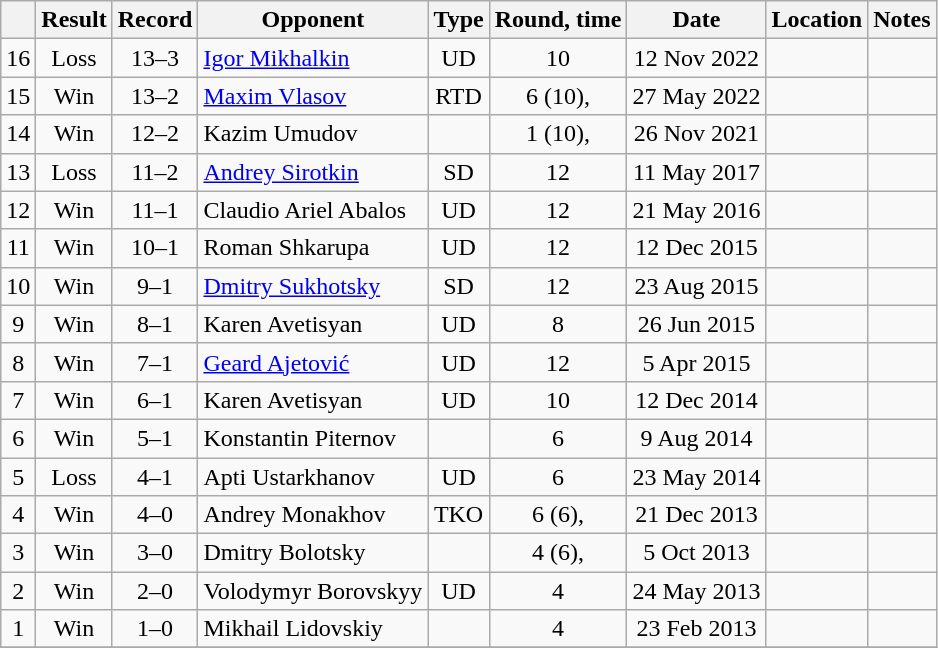<table class="wikitable" style="text-align:center">
<tr>
<th></th>
<th>Result</th>
<th>Record</th>
<th>Opponent</th>
<th>Type</th>
<th>Round, time</th>
<th>Date</th>
<th>Location</th>
<th>Notes</th>
</tr>
<tr>
<td>16</td>
<td>Loss</td>
<td>13–3</td>
<td style="text-align:left;"><a href='#'>Igor Mikhalkin</a></td>
<td>UD</td>
<td>10</td>
<td>12 Nov 2022</td>
<td style="text-align:left;"></td>
<td></td>
</tr>
<tr>
<td>15</td>
<td>Win</td>
<td>13–2</td>
<td style="text-align:left;"><a href='#'>Maxim Vlasov</a></td>
<td>RTD</td>
<td>6 (10), </td>
<td>27 May 2022</td>
<td style="text-align:left;"></td>
<td></td>
</tr>
<tr>
<td>14</td>
<td>Win</td>
<td>12–2</td>
<td style="text-align:left;">Kazim Umudov</td>
<td></td>
<td>1 (10), </td>
<td>26 Nov 2021</td>
<td style="text-align:left;"></td>
<td></td>
</tr>
<tr>
<td>13</td>
<td>Loss</td>
<td>11–2</td>
<td style="text-align:left;"><a href='#'>Andrey Sirotkin</a></td>
<td>SD</td>
<td>12</td>
<td>11 May 2017</td>
<td style="text-align:left;"></td>
<td style="text-align:left;"></td>
</tr>
<tr>
<td>12</td>
<td>Win</td>
<td>11–1</td>
<td style="text-align:left;">Claudio Ariel Abalos</td>
<td>UD</td>
<td>12</td>
<td>21 May 2016</td>
<td style="text-align:left;"></td>
<td style="text-align:left;"></td>
</tr>
<tr>
<td>11</td>
<td>Win</td>
<td>10–1</td>
<td style="text-align:left;">Roman Shkarupa</td>
<td>UD</td>
<td>12</td>
<td>12 Dec 2015</td>
<td style="text-align:left;"></td>
<td style="text-align:left;"></td>
</tr>
<tr>
<td>10</td>
<td>Win</td>
<td>9–1</td>
<td style="text-align:left;"><a href='#'>Dmitry Sukhotsky</a></td>
<td>SD</td>
<td>12</td>
<td>23 Aug 2015</td>
<td style="text-align:left;"></td>
<td style="text-align:left;"></td>
</tr>
<tr>
<td>9</td>
<td>Win</td>
<td>8–1</td>
<td style="text-align:left;">Karen Avetisyan</td>
<td>UD</td>
<td>8</td>
<td>26 Jun 2015</td>
<td style="text-align:left;"></td>
</tr>
<tr>
<td>8</td>
<td>Win</td>
<td>7–1</td>
<td style="text-align:left;"><a href='#'>Geard Ajetović</a></td>
<td>UD</td>
<td>12</td>
<td>5 Apr 2015</td>
<td style="text-align:left;"></td>
<td style="text-align:left;"></td>
</tr>
<tr>
<td>7</td>
<td>Win</td>
<td>6–1</td>
<td style="text-align:left;">Karen Avetisyan</td>
<td>UD</td>
<td>10</td>
<td>12 Dec 2014</td>
<td style="text-align:left;"></td>
<td style="text-align:left;"></td>
</tr>
<tr>
<td>6</td>
<td>Win</td>
<td>5–1</td>
<td style="text-align:left;">Konstantin Piternov</td>
<td></td>
<td>6</td>
<td>9 Aug 2014</td>
<td style="text-align:left;"></td>
<td></td>
</tr>
<tr>
<td>5</td>
<td>Loss</td>
<td>4–1</td>
<td style="text-align:left;">Apti Ustarkhanov</td>
<td>UD</td>
<td>6</td>
<td>23 May 2014</td>
<td style="text-align:left;"></td>
<td></td>
</tr>
<tr>
<td>4</td>
<td>Win</td>
<td>4–0</td>
<td style="text-align:left;">Andrey Monakhov</td>
<td>TKO</td>
<td>6 (6), </td>
<td>21 Dec 2013</td>
<td style="text-align:left;"></td>
<td></td>
</tr>
<tr>
<td>3</td>
<td>Win</td>
<td>3–0</td>
<td style="text-align:left;">Dmitry Bolotsky</td>
<td></td>
<td>4 (6), </td>
<td>5 Oct 2013</td>
<td style="text-align:left;"></td>
<td></td>
</tr>
<tr>
<td>2</td>
<td>Win</td>
<td>2–0</td>
<td style="text-align:left;">Volodymyr Borovskyy</td>
<td>UD</td>
<td>4</td>
<td>24 May 2013</td>
<td style="text-align:left;"></td>
<td></td>
</tr>
<tr>
<td>1</td>
<td>Win</td>
<td>1–0</td>
<td style="text-align:left;">Mikhail Lidovskiy</td>
<td></td>
<td>4</td>
<td>23 Feb 2013</td>
<td style="text-align:left;"></td>
<td></td>
</tr>
<tr>
</tr>
</table>
